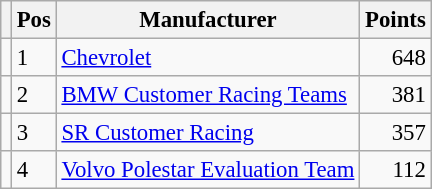<table class="wikitable" style="font-size: 95%;">
<tr>
<th></th>
<th>Pos</th>
<th>Manufacturer</th>
<th>Points</th>
</tr>
<tr>
<td align="left"></td>
<td>1</td>
<td> <a href='#'>Chevrolet</a></td>
<td align="right">648</td>
</tr>
<tr>
<td align="left"></td>
<td>2</td>
<td> <a href='#'>BMW Customer Racing Teams</a></td>
<td align="right">381</td>
</tr>
<tr>
<td align="left"></td>
<td>3</td>
<td> <a href='#'>SR Customer Racing</a></td>
<td align="right">357</td>
</tr>
<tr>
<td align="left"></td>
<td>4</td>
<td> <a href='#'>Volvo Polestar Evaluation Team</a></td>
<td align="right">112</td>
</tr>
</table>
